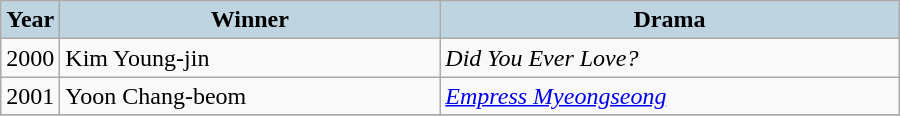<table class="wikitable" style="width:600px">
<tr>
<th style="background:#BED5E1;" width=30>Year</th>
<th style="background:#BED5E1;">Winner</th>
<th style="background:#BED5E1;">Drama</th>
</tr>
<tr>
<td>2000</td>
<td>Kim Young-jin</td>
<td><em>Did You Ever Love?</em></td>
</tr>
<tr>
<td>2001</td>
<td>Yoon Chang-beom</td>
<td><em><a href='#'>Empress Myeongseong</a></em></td>
</tr>
<tr>
</tr>
</table>
